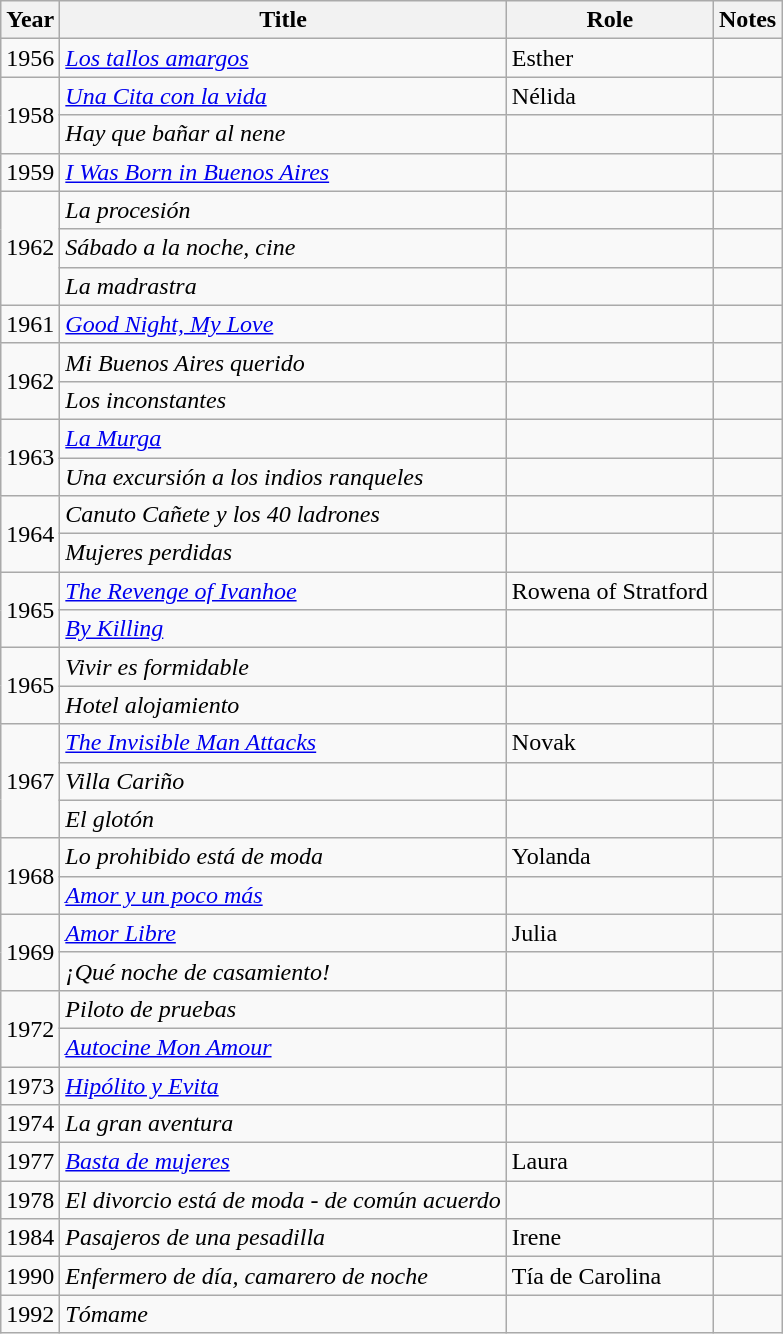<table class="wikitable sortable">
<tr>
<th>Year</th>
<th>Title</th>
<th>Role</th>
<th class="unsortable">Notes</th>
</tr>
<tr>
<td>1956</td>
<td><em><a href='#'>Los tallos amargos</a></em></td>
<td>Esther</td>
<td></td>
</tr>
<tr>
<td rowspan=2>1958</td>
<td><em><a href='#'>Una Cita con la vida</a></em></td>
<td>Nélida</td>
<td></td>
</tr>
<tr>
<td><em>Hay que bañar al nene</em></td>
<td></td>
<td></td>
</tr>
<tr>
<td>1959</td>
<td><em><a href='#'>I Was Born in Buenos Aires</a></em></td>
<td></td>
<td></td>
</tr>
<tr>
<td rowspan=3>1962</td>
<td><em>La procesión</em></td>
<td></td>
<td></td>
</tr>
<tr>
<td><em>Sábado a la noche, cine</em></td>
<td></td>
<td></td>
</tr>
<tr>
<td><em>La madrastra</em></td>
<td></td>
<td></td>
</tr>
<tr>
<td>1961</td>
<td><em><a href='#'>Good Night, My Love</a></em></td>
<td></td>
<td></td>
</tr>
<tr>
<td rowspan=2>1962</td>
<td><em>Mi Buenos Aires querido</em></td>
<td></td>
<td></td>
</tr>
<tr>
<td><em>Los inconstantes</em></td>
<td></td>
<td></td>
</tr>
<tr>
<td rowspan=2>1963</td>
<td><em><a href='#'>La Murga</a></em></td>
<td></td>
<td></td>
</tr>
<tr>
<td><em>Una excursión a los indios ranqueles</em></td>
<td></td>
<td></td>
</tr>
<tr>
<td rowspan=2>1964</td>
<td><em>Canuto Cañete y los 40 ladrones</em></td>
<td></td>
<td></td>
</tr>
<tr>
<td><em>Mujeres perdidas</em></td>
<td></td>
<td></td>
</tr>
<tr>
<td rowspan=2>1965</td>
<td><em><a href='#'>The Revenge of Ivanhoe</a></em></td>
<td>Rowena of Stratford</td>
<td></td>
</tr>
<tr>
<td><em><a href='#'>By Killing</a></em></td>
<td></td>
<td></td>
</tr>
<tr>
<td rowspan=2>1965</td>
<td><em>Vivir es formidable</em></td>
<td></td>
<td></td>
</tr>
<tr>
<td><em>Hotel alojamiento</em></td>
<td></td>
<td></td>
</tr>
<tr>
<td rowspan=3>1967</td>
<td><em><a href='#'>The Invisible Man Attacks</a></em></td>
<td>Novak</td>
<td></td>
</tr>
<tr>
<td><em>Villa Cariño</em></td>
<td></td>
<td></td>
</tr>
<tr>
<td><em>El glotón</em></td>
<td></td>
<td></td>
</tr>
<tr>
<td rowspan=2>1968</td>
<td><em>Lo prohibido está de moda</em></td>
<td>Yolanda</td>
<td></td>
</tr>
<tr>
<td><em><a href='#'>Amor y un poco más</a></em></td>
<td></td>
<td></td>
</tr>
<tr>
<td rowspan=2>1969</td>
<td><em><a href='#'>Amor Libre</a></em></td>
<td>Julia</td>
<td></td>
</tr>
<tr>
<td><em>¡Qué noche de casamiento!</em></td>
<td></td>
<td></td>
</tr>
<tr>
<td rowspan=2>1972</td>
<td><em>Piloto de pruebas</em></td>
<td></td>
<td></td>
</tr>
<tr>
<td><em><a href='#'>Autocine Mon Amour</a></em></td>
<td></td>
<td></td>
</tr>
<tr>
<td>1973</td>
<td><em><a href='#'>Hipólito y Evita</a></em></td>
<td></td>
<td></td>
</tr>
<tr>
<td>1974</td>
<td><em>La gran aventura</em></td>
<td></td>
<td></td>
</tr>
<tr>
<td>1977</td>
<td><em><a href='#'>Basta de mujeres</a></em></td>
<td>Laura</td>
<td></td>
</tr>
<tr>
<td>1978</td>
<td><em>El divorcio está de moda - de común acuerdo</em></td>
<td></td>
<td></td>
</tr>
<tr>
<td>1984</td>
<td><em>Pasajeros de una pesadilla</em></td>
<td>Irene</td>
<td></td>
</tr>
<tr>
<td>1990</td>
<td><em>Enfermero de día, camarero de noche</em></td>
<td>Tía de Carolina</td>
<td></td>
</tr>
<tr>
<td>1992</td>
<td><em>Tómame</em></td>
<td></td>
<td></td>
</tr>
</table>
